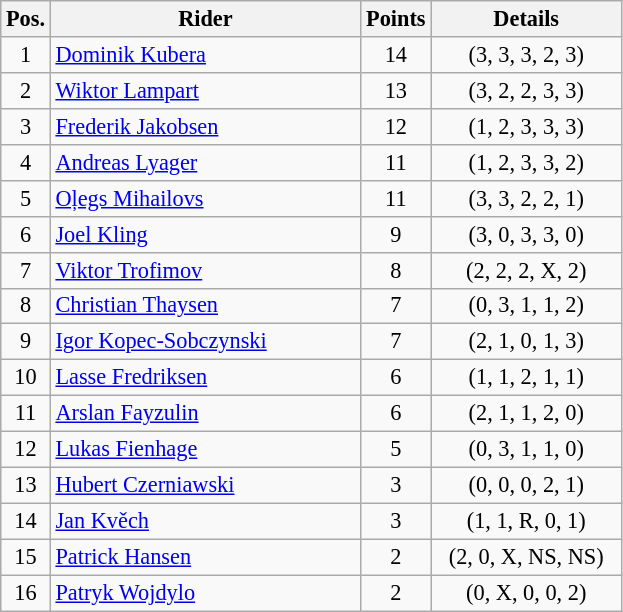<table class=wikitable style="font-size:93%;">
<tr>
<th width=25px>Pos.</th>
<th width=200px>Rider</th>
<th width=40px>Points</th>
<th width=120px>Details</th>
</tr>
<tr align=center>
<td>1</td>
<td align=left> <a href='#'>Dominik Kubera</a></td>
<td>14</td>
<td>(3, 3, 3, 2, 3)</td>
</tr>
<tr align=center>
<td>2</td>
<td align=left> <a href='#'>Wiktor Lampart</a></td>
<td>13</td>
<td>(3, 2, 2, 3, 3)</td>
</tr>
<tr align=center>
<td>3</td>
<td align=left> <a href='#'>Frederik Jakobsen</a></td>
<td>12</td>
<td>(1, 2, 3, 3, 3)</td>
</tr>
<tr align=center>
<td>4</td>
<td align=left> <a href='#'>Andreas Lyager</a></td>
<td>11</td>
<td>(1, 2, 3, 3, 2)</td>
</tr>
<tr align=center>
<td>5</td>
<td align=left> <a href='#'>Oļegs Mihailovs</a></td>
<td>11</td>
<td>(3, 3, 2, 2, 1)</td>
</tr>
<tr align=center>
<td>6</td>
<td align=left> <a href='#'>Joel Kling</a></td>
<td>9</td>
<td>(3, 0, 3, 3, 0)</td>
</tr>
<tr align=center>
<td>7</td>
<td align=left> <a href='#'>Viktor Trofimov</a></td>
<td>8</td>
<td>(2, 2, 2, X, 2)</td>
</tr>
<tr align=center>
<td>8</td>
<td align=left> <a href='#'>Christian Thaysen</a></td>
<td>7</td>
<td>(0, 3, 1, 1, 2)</td>
</tr>
<tr align=center>
<td>9</td>
<td align=left> <a href='#'>Igor Kopec-Sobczynski</a></td>
<td>7</td>
<td>(2, 1, 0, 1, 3)</td>
</tr>
<tr align=center>
<td>10</td>
<td align=left> <a href='#'>Lasse Fredriksen</a></td>
<td>6</td>
<td>(1, 1, 2, 1, 1)</td>
</tr>
<tr align=center>
<td>11</td>
<td align=left> <a href='#'>Arslan Fayzulin</a></td>
<td>6</td>
<td>(2, 1, 1, 2, 0)</td>
</tr>
<tr align=center>
<td>12</td>
<td align=left> <a href='#'>Lukas Fienhage</a></td>
<td>5</td>
<td>(0, 3, 1, 1, 0)</td>
</tr>
<tr align=center>
<td>13</td>
<td align=left> <a href='#'>Hubert Czerniawski</a></td>
<td>3</td>
<td>(0, 0, 0, 2, 1)</td>
</tr>
<tr align=center>
<td>14</td>
<td align=left> <a href='#'>Jan Kvěch</a></td>
<td>3</td>
<td>(1, 1, R, 0, 1)</td>
</tr>
<tr align=center>
<td>15</td>
<td align=left> <a href='#'>Patrick Hansen</a></td>
<td>2</td>
<td>(2, 0, X, NS, NS)</td>
</tr>
<tr align=center>
<td>16</td>
<td align=left> <a href='#'>Patryk Wojdylo</a></td>
<td>2</td>
<td>(0, X, 0, 0, 2)</td>
</tr>
</table>
